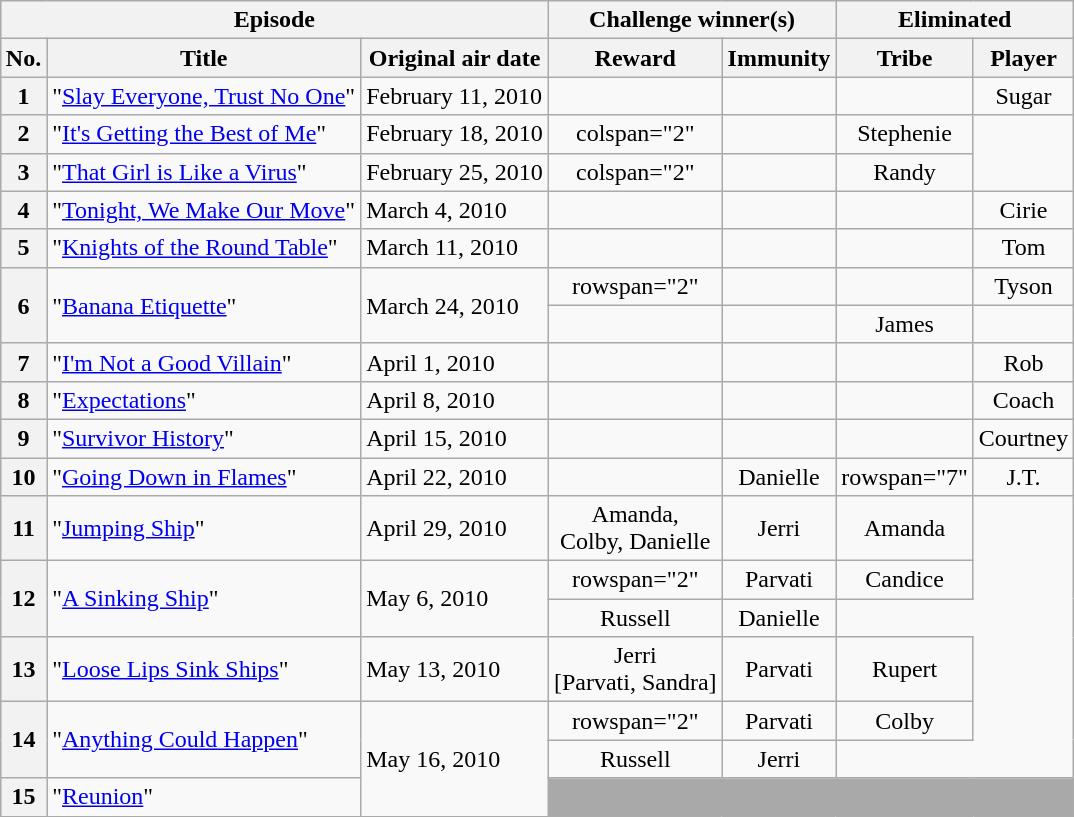<table class="wikitable" style="margin:auto; text-align:center">
<tr>
<th scope="col" colspan="3">Episode</th>
<th scope="col" colspan="2">Challenge winner(s)</th>
<th scope="col" colspan="2">Eliminated</th>
</tr>
<tr>
<th scope="col">No.</th>
<th scope="col">Title</th>
<th scope="col">Original air date</th>
<th scope="col">Reward</th>
<th scope="col">Immunity</th>
<th scope="col">Tribe</th>
<th scope="col">Player</th>
</tr>
<tr>
<th>1</th>
<td align="left">"<a href='#'>Slay Everyone, Trust No One</a>"</td>
<td align="left">February 11, 2010</td>
<td></td>
<td></td>
<td></td>
<td>Sugar</td>
</tr>
<tr>
<th>2</th>
<td align="left">"<a href='#'>It's Getting the Best of Me</a>"</td>
<td align="left">February 18, 2010</td>
<td>colspan="2" </td>
<td></td>
<td>Stephenie</td>
</tr>
<tr>
<th>3</th>
<td align="left">"<a href='#'>That Girl is Like a Virus</a>"</td>
<td align="left">February 25, 2010</td>
<td>colspan="2" </td>
<td></td>
<td>Randy</td>
</tr>
<tr>
<th>4</th>
<td align="left">"<a href='#'>Tonight, We Make Our Move</a>"</td>
<td align="left">March 4, 2010</td>
<td></td>
<td></td>
<td></td>
<td>Cirie</td>
</tr>
<tr>
<th>5</th>
<td align="left">"<a href='#'>Knights of the Round Table</a>"</td>
<td align="left">March 11, 2010</td>
<td></td>
<td></td>
<td></td>
<td>Tom</td>
</tr>
<tr>
<th rowspan="2">6</th>
<td rowspan="2" style="text-align:left;">"<a href='#'>Banana Etiquette</a>"</td>
<td rowspan="2" style="text-align:left;">March 24, 2010</td>
<td>rowspan="2" </td>
<td></td>
<td></td>
<td>Tyson</td>
</tr>
<tr>
<td></td>
<td></td>
<td>James</td>
</tr>
<tr>
<th>7</th>
<td align="left">"<a href='#'>I'm Not a Good Villain</a>"</td>
<td align="left">April 1, 2010</td>
<td></td>
<td></td>
<td></td>
<td>Rob</td>
</tr>
<tr>
<th>8</th>
<td align="left">"<a href='#'>Expectations</a>"</td>
<td align="left">April 8, 2010</td>
<td></td>
<td></td>
<td></td>
<td>Coach</td>
</tr>
<tr>
<th>9</th>
<td align="left">"<a href='#'>Survivor History</a>"</td>
<td align="left">April 15, 2010</td>
<td></td>
<td></td>
<td></td>
<td>Courtney</td>
</tr>
<tr>
<th>10</th>
<td align="left">"<a href='#'>Going Down in Flames</a>"</td>
<td align="left">April 22, 2010</td>
<td></td>
<td>Danielle</td>
<td>rowspan="7" </td>
<td>J.T.</td>
</tr>
<tr>
<th>11</th>
<td align="left">"<a href='#'>Jumping Ship</a>"</td>
<td align="left">April 29, 2010</td>
<td>Amanda,<br>Colby, Danielle</td>
<td>Jerri</td>
<td>Amanda</td>
</tr>
<tr>
<th rowspan="2">12</th>
<td rowspan="2" style="text-align:left;">"<a href='#'>A Sinking Ship</a>"</td>
<td rowspan="2" style="text-align:left;">May 6, 2010</td>
<td>rowspan="2" </td>
<td>Parvati</td>
<td>Candice</td>
</tr>
<tr>
<td>Russell</td>
<td>Danielle</td>
</tr>
<tr>
<th>13</th>
<td align="left">"<a href='#'>Loose Lips Sink Ships</a>"</td>
<td align="left">May 13, 2010</td>
<td>Jerri<br>[Parvati, Sandra]</td>
<td>Parvati</td>
<td>Rupert</td>
</tr>
<tr>
<th rowspan="2">14</th>
<td rowspan="2" style="text-align:left;">"<a href='#'>Anything Could Happen</a>"</td>
<td rowspan="3" style="text-align:left;">May 16, 2010</td>
<td>rowspan="2" </td>
<td>Parvati</td>
<td>Colby</td>
</tr>
<tr>
<td>Russell</td>
<td>Jerri</td>
</tr>
<tr>
<th>15</th>
<td style="text-align:left;">"<a href='#'>Reunion</a>"</td>
<td colspan="4" bgcolor="darkgray"></td>
</tr>
</table>
